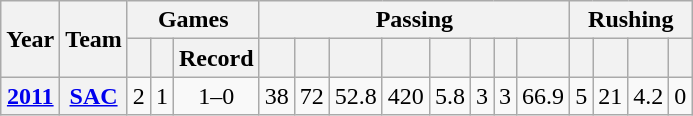<table class="wikitable" style="text-align:center;">
<tr>
<th rowspan="2">Year</th>
<th rowspan="2">Team</th>
<th colspan="3">Games</th>
<th colspan="8">Passing</th>
<th colspan="4">Rushing</th>
</tr>
<tr>
<th></th>
<th></th>
<th>Record</th>
<th></th>
<th></th>
<th></th>
<th></th>
<th></th>
<th></th>
<th></th>
<th></th>
<th></th>
<th></th>
<th></th>
<th></th>
</tr>
<tr>
<th><a href='#'>2011</a></th>
<th><a href='#'>SAC</a></th>
<td>2</td>
<td>1</td>
<td>1–0</td>
<td>38</td>
<td>72</td>
<td>52.8</td>
<td>420</td>
<td>5.8</td>
<td>3</td>
<td>3</td>
<td>66.9</td>
<td>5</td>
<td>21</td>
<td>4.2</td>
<td>0</td>
</tr>
</table>
